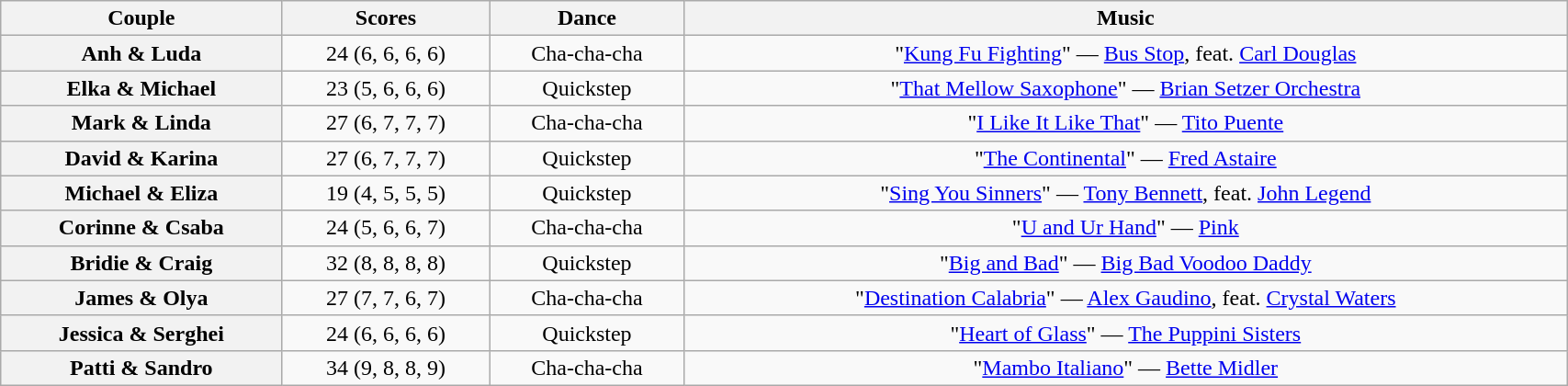<table class="wikitable sortable" style="text-align:center; width: 90%">
<tr>
<th scope="col">Couple</th>
<th scope="col">Scores</th>
<th scope="col">Dance</th>
<th scope="col" class="unsortable">Music</th>
</tr>
<tr>
<th scope="row">Anh & Luda</th>
<td>24 (6, 6, 6, 6)</td>
<td>Cha-cha-cha</td>
<td>"<a href='#'>Kung Fu Fighting</a>" — <a href='#'>Bus Stop</a>, feat. <a href='#'>Carl Douglas</a></td>
</tr>
<tr>
<th scope="row">Elka & Michael</th>
<td>23 (5, 6, 6, 6)</td>
<td>Quickstep</td>
<td>"<a href='#'>That Mellow Saxophone</a>" — <a href='#'>Brian Setzer Orchestra</a></td>
</tr>
<tr>
<th scope="row">Mark & Linda</th>
<td>27 (6, 7, 7, 7)</td>
<td>Cha-cha-cha</td>
<td>"<a href='#'>I Like It Like That</a>" — <a href='#'>Tito Puente</a></td>
</tr>
<tr>
<th scope="row">David & Karina</th>
<td>27 (6, 7, 7, 7)</td>
<td>Quickstep</td>
<td>"<a href='#'>The Continental</a>" — <a href='#'>Fred Astaire</a></td>
</tr>
<tr>
<th scope="row">Michael & Eliza</th>
<td>19 (4, 5, 5, 5)</td>
<td>Quickstep</td>
<td>"<a href='#'>Sing You Sinners</a>" — <a href='#'>Tony Bennett</a>, feat. <a href='#'>John Legend</a></td>
</tr>
<tr>
<th scope="row">Corinne & Csaba</th>
<td>24 (5, 6, 6, 7)</td>
<td>Cha-cha-cha</td>
<td>"<a href='#'>U and Ur Hand</a>" — <a href='#'>Pink</a></td>
</tr>
<tr>
<th scope="row">Bridie & Craig</th>
<td>32 (8, 8, 8, 8)</td>
<td>Quickstep</td>
<td>"<a href='#'>Big and Bad</a>" — <a href='#'>Big Bad Voodoo Daddy</a></td>
</tr>
<tr>
<th scope="row">James & Olya</th>
<td>27 (7, 7, 6, 7)</td>
<td>Cha-cha-cha</td>
<td>"<a href='#'>Destination Calabria</a>" ― <a href='#'>Alex Gaudino</a>, feat. <a href='#'>Crystal Waters</a></td>
</tr>
<tr>
<th scope="row">Jessica & Serghei</th>
<td>24 (6, 6, 6, 6)</td>
<td>Quickstep</td>
<td>"<a href='#'>Heart of Glass</a>" — <a href='#'>The Puppini Sisters</a></td>
</tr>
<tr>
<th scope="row">Patti & Sandro</th>
<td>34 (9, 8, 8, 9)</td>
<td>Cha-cha-cha</td>
<td>"<a href='#'>Mambo Italiano</a>" — <a href='#'>Bette Midler</a></td>
</tr>
</table>
